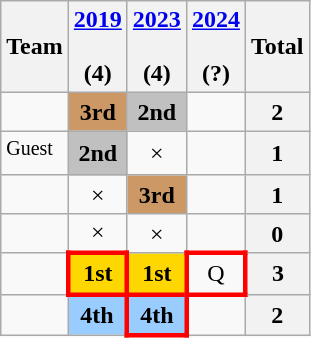<table class="wikitable" style="text-align:center">
<tr>
<th>Team</th>
<th><a href='#'>2019</a><br> <br> (4)</th>
<th><a href='#'>2023</a><br> <br> (4)</th>
<th><a href='#'>2024</a><br> <br> (?)</th>
<th>Total</th>
</tr>
<tr>
<td align=left></td>
<td bgcolor=#cc9966><strong>3rd</strong></td>
<td bgcolor=Silver><strong>2nd</strong></td>
<td></td>
<th>2</th>
</tr>
<tr>
<td align=left><sup>Guest</sup></td>
<td bgcolor=Silver><strong>2nd</strong></td>
<td>×</td>
<td></td>
<th>1</th>
</tr>
<tr>
<td align=left></td>
<td>×</td>
<td bgcolor=#cc9966><strong>3rd</strong></td>
<td></td>
<th>1</th>
</tr>
<tr>
<td align=left></td>
<td>×</td>
<td>×</td>
<td></td>
<th>0</th>
</tr>
<tr>
<td align=left></td>
<td style="border:3px solid red" bgcolor=Gold><strong>1st</strong></td>
<td bgcolor=Gold><strong>1st</strong></td>
<td style="border:3px solid red">Q</td>
<th>3</th>
</tr>
<tr>
<td align=left></td>
<td bgcolor=#9acdff><strong>4th</strong></td>
<td style="border:3px solid red" bgcolor=#9acdff><strong>4th</strong></td>
<td></td>
<th>2</th>
</tr>
</table>
